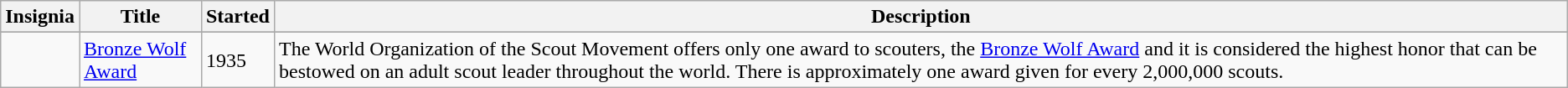<table class="wikitable sortable" border="1">
<tr>
<th scope="col" class="unsortable">Insignia</th>
<th scope="col">Title</th>
<th scope="col">Started</th>
<th scope="col">Description</th>
</tr>
<tr>
</tr>
<tr>
<td></td>
<td><a href='#'>Bronze Wolf Award</a></td>
<td>1935</td>
<td>The World Organization of the Scout Movement offers only one award to scouters, the <a href='#'>Bronze Wolf Award</a> and it is considered the highest honor that can be bestowed on an adult scout leader throughout the world. There is approximately one award given for every 2,000,000 scouts.</td>
</tr>
</table>
